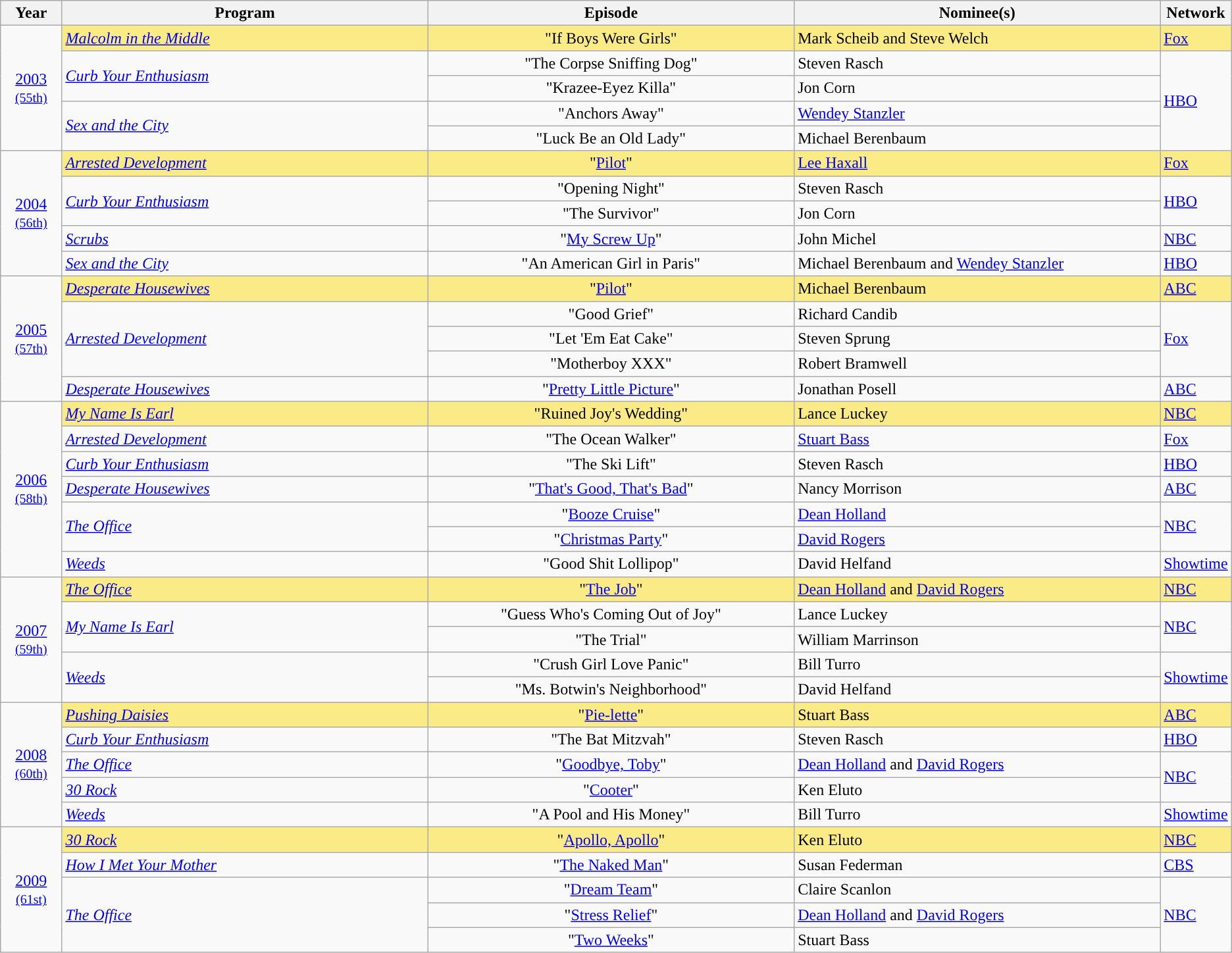<table class="wikitable">
<tr>
<th width="5%">Year</th>
<th width="30%">Program</th>
<th width="30%">Episode</th>
<th width="30%">Nominee(s)</th>
<th width="5%">Network</th>
</tr>
<tr>
<td rowspan=5 style="text-align:center;"><a href='#'>2003</a><br><small><a href='#'>(55th)</a></small><br></td>
<td style="background:#FAEB86;"><em><a href='#'>Malcolm in the Middle</a></em></td>
<td style="background:#FAEB86;" align=center>"If Boys Were Girls"</td>
<td style="background:#FAEB86;">Mark Scheib and Steve Welch</td>
<td style="background:#FAEB86;"><a href='#'>Fox</a></td>
</tr>
<tr>
<td rowspan=2><em><a href='#'>Curb Your Enthusiasm</a></em></td>
<td align=center>"The Corpse Sniffing Dog"</td>
<td>Steven Rasch</td>
<td rowspan=4><a href='#'>HBO</a></td>
</tr>
<tr>
<td align=center>"Krazee-Eyez Killa"</td>
<td>Jon Corn</td>
</tr>
<tr>
<td rowspan=2><em><a href='#'>Sex and the City</a></em></td>
<td align=center>"Anchors Away"</td>
<td><a href='#'>Wendey Stanzler</a></td>
</tr>
<tr>
<td align=center>"Luck Be an Old Lady"</td>
<td>Michael Berenbaum</td>
</tr>
<tr>
<td rowspan=5 style="text-align:center;"><a href='#'>2004</a><br><small><a href='#'>(56th)</a></small><br></td>
<td style="background:#FAEB86;"><em><a href='#'>Arrested Development</a></em></td>
<td style="background:#FAEB86;" align=center>"<a href='#'>Pilot</a>"</td>
<td style="background:#FAEB86;"><a href='#'>Lee Haxall</a></td>
<td style="background:#FAEB86;"><a href='#'>Fox</a></td>
</tr>
<tr>
<td rowspan=2><em><a href='#'>Curb Your Enthusiasm</a></em></td>
<td align=center>"Opening Night"</td>
<td>Steven Rasch</td>
<td rowspan=2><a href='#'>HBO</a></td>
</tr>
<tr>
<td align=center>"The Survivor"</td>
<td>Jon Corn</td>
</tr>
<tr>
<td><em><a href='#'>Scrubs</a></em></td>
<td align=center>"<a href='#'>My Screw Up</a>"</td>
<td>John Michel</td>
<td><a href='#'>NBC</a></td>
</tr>
<tr>
<td><em><a href='#'>Sex and the City</a></em></td>
<td align=center>"An American Girl in Paris"</td>
<td>Michael Berenbaum and <a href='#'>Wendey Stanzler</a></td>
<td><a href='#'>HBO</a></td>
</tr>
<tr>
<td rowspan=5 style="text-align:center;"><a href='#'>2005</a><br><small><a href='#'>(57th)</a></small><br></td>
<td style="background:#FAEB86;"><em><a href='#'>Desperate Housewives</a></em></td>
<td style="background:#FAEB86;" align=center>"<a href='#'>Pilot</a>"</td>
<td style="background:#FAEB86;">Michael Berenbaum</td>
<td style="background:#FAEB86;"><a href='#'>ABC</a></td>
</tr>
<tr>
<td rowspan=3><em><a href='#'>Arrested Development</a></em></td>
<td align=center>"Good Grief"</td>
<td>Richard Candib</td>
<td rowspan=3><a href='#'>Fox</a></td>
</tr>
<tr>
<td align=center>"Let 'Em Eat Cake"</td>
<td>Steven Sprung</td>
</tr>
<tr>
<td align=center>"Motherboy XXX"</td>
<td>Robert Bramwell</td>
</tr>
<tr>
<td><em><a href='#'>Desperate Housewives</a></em></td>
<td align=center>"<a href='#'>Pretty Little Picture</a>"</td>
<td>Jonathan Posell</td>
<td><a href='#'>ABC</a></td>
</tr>
<tr>
<td rowspan=7 style="text-align:center;"><a href='#'>2006</a><br><small><a href='#'>(58th)</a></small><br></td>
<td style="background:#FAEB86;"><em><a href='#'>My Name Is Earl</a></em></td>
<td style="background:#FAEB86;" align=center>"Ruined Joy's Wedding"</td>
<td style="background:#FAEB86;">Lance Luckey</td>
<td style="background:#FAEB86;"><a href='#'>NBC</a></td>
</tr>
<tr>
<td><em><a href='#'>Arrested Development</a></em></td>
<td align=center>"The Ocean Walker"</td>
<td><a href='#'>Stuart Bass</a></td>
<td><a href='#'>Fox</a></td>
</tr>
<tr>
<td><em><a href='#'>Curb Your Enthusiasm</a></em></td>
<td align=center>"The Ski Lift"</td>
<td>Steven Rasch</td>
<td><a href='#'>HBO</a></td>
</tr>
<tr>
<td><em><a href='#'>Desperate Housewives</a></em></td>
<td align=center>"<a href='#'>That's Good, That's Bad</a>"</td>
<td>Nancy Morrison</td>
<td><a href='#'>ABC</a></td>
</tr>
<tr>
<td rowspan=2><em><a href='#'>The Office</a></em></td>
<td align=center>"<a href='#'>Booze Cruise</a>"</td>
<td><a href='#'>Dean Holland</a></td>
<td rowspan=2><a href='#'>NBC</a></td>
</tr>
<tr>
<td align=center>"<a href='#'>Christmas Party</a>"</td>
<td><a href='#'>David Rogers</a></td>
</tr>
<tr>
<td><em><a href='#'>Weeds</a></em></td>
<td align=center>"Good Shit Lollipop"</td>
<td>David Helfand</td>
<td><a href='#'>Showtime</a></td>
</tr>
<tr>
<td rowspan=5 style="text-align:center;"><a href='#'>2007</a><br><small><a href='#'>(59th)</a></small><br></td>
<td style="background:#FAEB86;"><em><a href='#'>The Office</a></em></td>
<td style="background:#FAEB86;" align=center>"<a href='#'>The Job</a>"</td>
<td style="background:#FAEB86;"><a href='#'>Dean Holland</a> and <a href='#'>David Rogers</a></td>
<td style="background:#FAEB86;"><a href='#'>NBC</a></td>
</tr>
<tr>
<td rowspan=2><em><a href='#'>My Name Is Earl</a></em></td>
<td align=center>"Guess Who's Coming Out of Joy"</td>
<td>Lance Luckey</td>
<td rowspan=2><a href='#'>NBC</a></td>
</tr>
<tr>
<td align=center>"The Trial"</td>
<td>William Marrinson</td>
</tr>
<tr>
<td rowspan=2><em><a href='#'>Weeds</a></em></td>
<td align=center>"Crush Girl Love Panic"</td>
<td>Bill Turro</td>
<td rowspan=2><a href='#'>Showtime</a></td>
</tr>
<tr>
<td align=center>"Ms. Botwin's Neighborhood"</td>
<td>David Helfand</td>
</tr>
<tr>
<td rowspan=5 style="text-align:center;"><a href='#'>2008</a><br><small><a href='#'>(60th)</a></small><br></td>
<td style="background:#FAEB86;"><em><a href='#'>Pushing Daisies</a></em></td>
<td style="background:#FAEB86;" align=center>"<a href='#'>Pie-lette</a>"</td>
<td style="background:#FAEB86;">Stuart Bass</td>
<td style="background:#FAEB86;"><a href='#'>ABC</a></td>
</tr>
<tr>
<td><em><a href='#'>Curb Your Enthusiasm</a></em></td>
<td align=center>"The Bat Mitzvah"</td>
<td>Steven Rasch</td>
<td><a href='#'>HBO</a></td>
</tr>
<tr>
<td><em><a href='#'>The Office</a></em></td>
<td align=center>"<a href='#'>Goodbye, Toby</a>"</td>
<td><a href='#'>Dean Holland</a> and <a href='#'>David Rogers</a></td>
<td rowspan=2><a href='#'>NBC</a></td>
</tr>
<tr>
<td><em><a href='#'>30 Rock</a></em></td>
<td align=center>"<a href='#'>Cooter</a>"</td>
<td>Ken Eluto</td>
</tr>
<tr>
<td><em><a href='#'>Weeds</a></em></td>
<td align=center>"A Pool and His Money"</td>
<td>Bill Turro</td>
<td><a href='#'>Showtime</a></td>
</tr>
<tr>
<td rowspan=5 style="text-align:center;"><a href='#'>2009</a><br><small><a href='#'>(61st)</a></small><br></td>
<td style="background:#FAEB86;"><em><a href='#'>30 Rock</a></em></td>
<td style="background:#FAEB86;" align=center>"<a href='#'>Apollo, Apollo</a>"</td>
<td style="background:#FAEB86;">Ken Eluto</td>
<td style="background:#FAEB86;"><a href='#'>NBC</a></td>
</tr>
<tr>
<td><em><a href='#'>How I Met Your Mother</a></em></td>
<td align=center>"<a href='#'>The Naked Man</a>"</td>
<td>Susan Federman</td>
<td><a href='#'>CBS</a></td>
</tr>
<tr>
<td rowspan=3><em><a href='#'>The Office</a></em></td>
<td align=center>"<a href='#'>Dream Team</a>"</td>
<td>Claire Scanlon</td>
<td rowspan=3><a href='#'>NBC</a></td>
</tr>
<tr>
<td align=center>"<a href='#'>Stress Relief</a>"</td>
<td><a href='#'>Dean Holland</a> and <a href='#'>David Rogers</a></td>
</tr>
<tr>
<td align=center>"<a href='#'>Two Weeks</a>"</td>
<td>Stuart Bass</td>
</tr>
</table>
